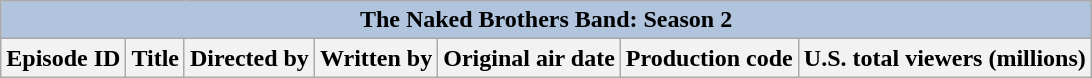<table class="wikitable plainrowheaders">
<tr style="background:#ccc; text-align:center;">
<th colspan="7" style="background: LightSteelBlue;">The Naked Brothers Band: Season 2</th>
</tr>
<tr style="color:black">
<th>Episode ID</th>
<th>Title</th>
<th>Directed by</th>
<th>Written by</th>
<th>Original air date</th>
<th>Production code</th>
<th>U.S. total viewers (millions)<br>








</th>
</tr>
</table>
